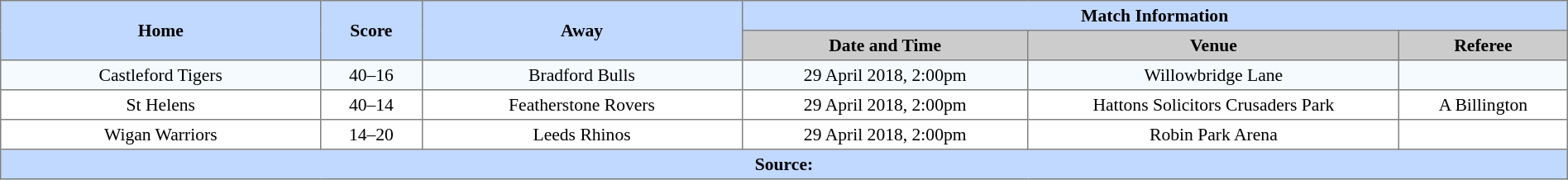<table border=1 style="border-collapse:collapse; font-size:90%; text-align:center;" cellpadding=3 cellspacing=0 width=100%>
<tr bgcolor=#C1D8FF>
<th rowspan=2 width=19%>Home</th>
<th rowspan=2 width=6%>Score</th>
<th rowspan=2 width=19%>Away</th>
<th colspan=3>Match Information</th>
</tr>
<tr bgcolor=#CCCCCC>
<th width=17%>Date and Time</th>
<th width=22%>Venue</th>
<th width=10%>Referee</th>
</tr>
<tr bgcolor=#F5FAFF>
<td> Castleford Tigers</td>
<td>40–16</td>
<td> Bradford Bulls</td>
<td>29 April 2018, 2:00pm</td>
<td>Willowbridge Lane</td>
<td></td>
</tr>
<tr>
<td> St Helens</td>
<td>40–14</td>
<td> Featherstone Rovers</td>
<td>29 April 2018, 2:00pm</td>
<td>Hattons Solicitors Crusaders Park</td>
<td>A Billington</td>
</tr>
<tr>
<td> Wigan Warriors</td>
<td>14–20</td>
<td> Leeds Rhinos</td>
<td>29 April 2018, 2:00pm</td>
<td>Robin Park Arena</td>
<td></td>
</tr>
<tr style="background:#c1d8ff;">
<th colspan=6>Source:</th>
</tr>
</table>
